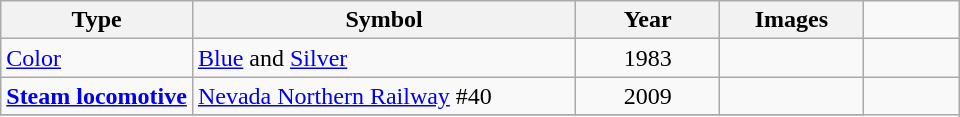<table class="wikitable">
<tr>
<th width="20%">Type</th>
<th width="40%">Symbol</th>
<th width="15%">Year</th>
<th width="15%">Images</th>
</tr>
<tr>
<td><a href='#'>Color</a></td>
<td><a href='#'>Blue</a> and <a href='#'>Silver</a></td>
<td style="text-align:center">1983</td>
<td> </td>
<td></td>
</tr>
<tr>
<td><strong><a href='#'>Steam locomotive</a></strong></td>
<td><a href='#'>Nevada Northern Railway</a> #40</td>
<td style="text-align:center">2009</td>
<td style="text-align:center"></td>
</tr>
<tr>
</tr>
</table>
